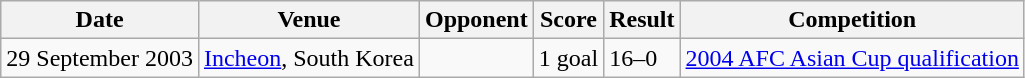<table class="wikitable">
<tr>
<th>Date</th>
<th>Venue</th>
<th>Opponent</th>
<th>Score</th>
<th>Result</th>
<th>Competition</th>
</tr>
<tr>
<td>29 September 2003</td>
<td><a href='#'>Incheon</a>, South Korea</td>
<td></td>
<td>1 goal</td>
<td>16–0</td>
<td><a href='#'>2004 AFC Asian Cup qualification</a></td>
</tr>
</table>
